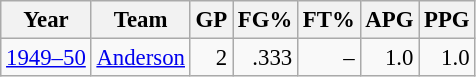<table class="wikitable sortable" style="font-size:95%; text-align:right;">
<tr>
<th>Year</th>
<th>Team</th>
<th>GP</th>
<th>FG%</th>
<th>FT%</th>
<th>APG</th>
<th>PPG</th>
</tr>
<tr>
<td style="text-align:left;"><a href='#'>1949–50</a></td>
<td style="text-align:left;"><a href='#'>Anderson</a></td>
<td>2</td>
<td>.333</td>
<td>–</td>
<td>1.0</td>
<td>1.0</td>
</tr>
</table>
